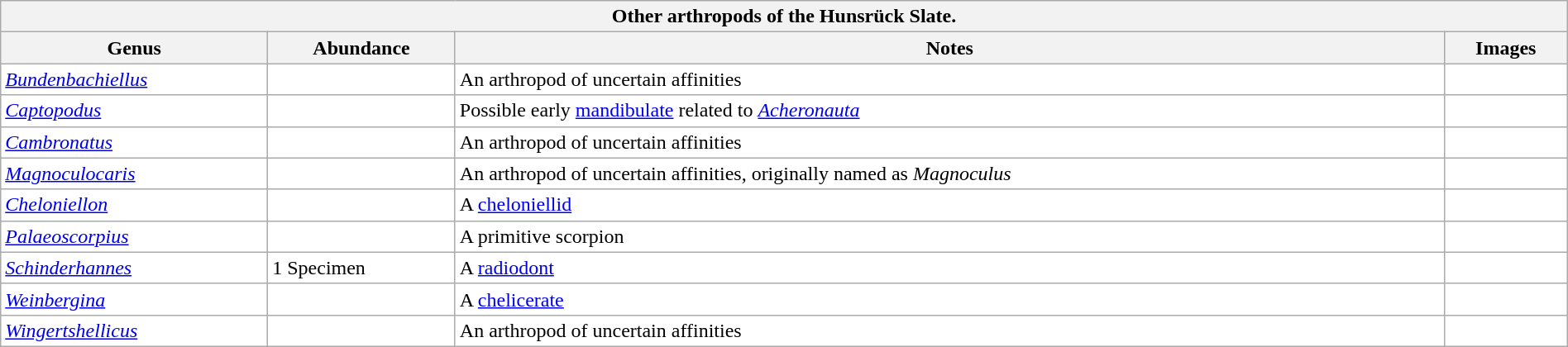<table class="wikitable sortable" style="background:white; width:100%;">
<tr>
<th colspan="5" align="center">Other arthropods of the Hunsrück Slate.</th>
</tr>
<tr>
<th>Genus</th>
<th>Abundance</th>
<th>Notes</th>
<th>Images</th>
</tr>
<tr>
<td><em><a href='#'>Bundenbachiellus</a></em></td>
<td></td>
<td>An arthropod of uncertain affinities</td>
<td></td>
</tr>
<tr>
<td><em><a href='#'>Captopodus</a></em></td>
<td></td>
<td>Possible early <a href='#'>mandibulate</a> related to <em><a href='#'>Acheronauta</a></em></td>
<td></td>
</tr>
<tr>
<td><em><a href='#'>Cambronatus</a></em></td>
<td></td>
<td>An arthropod of uncertain affinities</td>
<td></td>
</tr>
<tr>
<td><em><a href='#'>Magnoculocaris</a></em></td>
<td></td>
<td>An arthropod of uncertain affinities, originally named as <em>Magnoculus</em></td>
<td></td>
</tr>
<tr>
<td><em><a href='#'>Cheloniellon</a></em></td>
<td></td>
<td>A <a href='#'>cheloniellid</a></td>
<td></td>
</tr>
<tr>
<td><em><a href='#'>Palaeoscorpius</a></em></td>
<td></td>
<td>A primitive scorpion</td>
<td></td>
</tr>
<tr>
<td><em><a href='#'>Schinderhannes</a></em></td>
<td>1 Specimen</td>
<td>A <a href='#'>radiodont</a></td>
<td></td>
</tr>
<tr>
<td><em><a href='#'>Weinbergina</a></em></td>
<td></td>
<td>A <a href='#'>chelicerate</a></td>
<td></td>
</tr>
<tr>
<td><em><a href='#'>Wingertshellicus</a></em></td>
<td></td>
<td>An arthropod of uncertain affinities</td>
<td></td>
</tr>
</table>
